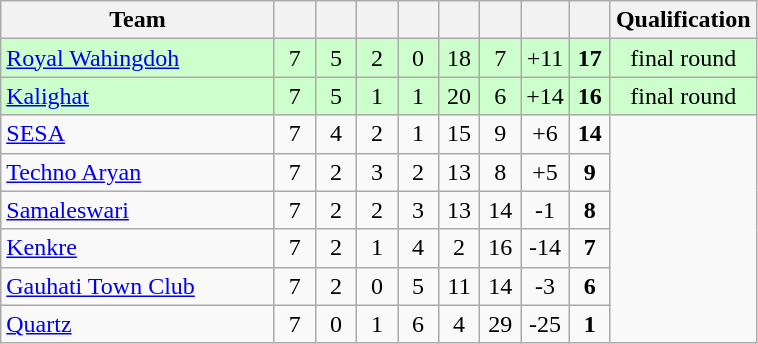<table class="wikitable" style="text-align:center">
<tr>
<th width="175">Team</th>
<th width="20"></th>
<th width="20"></th>
<th width="20"></th>
<th width="20"></th>
<th width="20"></th>
<th width="20"></th>
<th width="20"></th>
<th width="20"></th>
<th width="20">Qualification</th>
</tr>
<tr bgcolor="#ccffcc">
<td align=left><a href='#'>Royal Wahingdoh</a></td>
<td>7</td>
<td>5</td>
<td>2</td>
<td>0</td>
<td>18</td>
<td>7</td>
<td>+11</td>
<td><strong>17</strong></td>
<td>final round</td>
</tr>
<tr bgcolor="#ccffcc">
<td align=left><a href='#'>Kalighat</a></td>
<td>7</td>
<td>5</td>
<td>1</td>
<td>1</td>
<td>20</td>
<td>6</td>
<td>+14</td>
<td><strong>16</strong></td>
<td>final round</td>
</tr>
<tr>
<td align=left><a href='#'>SESA</a></td>
<td>7</td>
<td>4</td>
<td>2</td>
<td>1</td>
<td>15</td>
<td>9</td>
<td>+6</td>
<td><strong>14</strong></td>
</tr>
<tr>
<td align=left><a href='#'>Techno Aryan</a></td>
<td>7</td>
<td>2</td>
<td>3</td>
<td>2</td>
<td>13</td>
<td>8</td>
<td>+5</td>
<td><strong>9</strong></td>
</tr>
<tr>
<td align=left><a href='#'>Samaleswari</a></td>
<td>7</td>
<td>2</td>
<td>2</td>
<td>3</td>
<td>13</td>
<td>14</td>
<td>-1</td>
<td><strong>8</strong></td>
</tr>
<tr>
<td align=left><a href='#'>Kenkre</a></td>
<td>7</td>
<td>2</td>
<td>1</td>
<td>4</td>
<td>2</td>
<td>16</td>
<td>-14</td>
<td><strong>7</strong></td>
</tr>
<tr>
<td align=left><a href='#'>Gauhati Town Club</a></td>
<td>7</td>
<td>2</td>
<td>0</td>
<td>5</td>
<td>11</td>
<td>14</td>
<td>-3</td>
<td><strong>6</strong></td>
</tr>
<tr>
<td align=left><a href='#'>Quartz</a></td>
<td>7</td>
<td>0</td>
<td>1</td>
<td>6</td>
<td>4</td>
<td>29</td>
<td>-25</td>
<td><strong>1</strong></td>
</tr>
</table>
